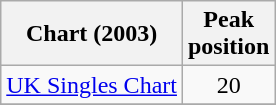<table class="wikitable">
<tr>
<th align="left">Chart (2003)</th>
<th align="left">Peak<br>position</th>
</tr>
<tr>
<td align="left"><a href='#'>UK Singles Chart</a></td>
<td align="center">20</td>
</tr>
<tr>
</tr>
</table>
